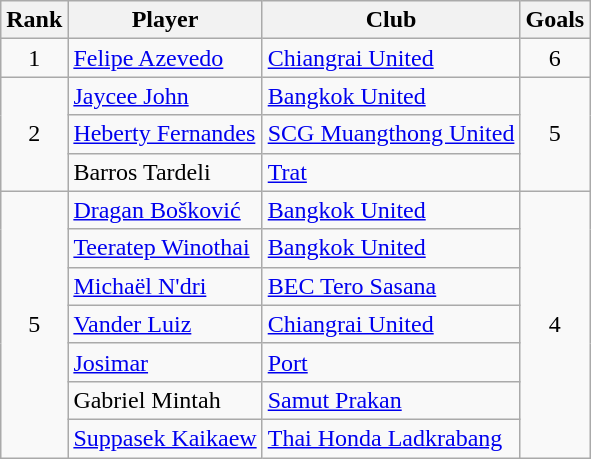<table class="wikitable sortable" style="text-align:center">
<tr>
<th>Rank</th>
<th>Player</th>
<th>Club</th>
<th>Goals</th>
</tr>
<tr>
<td rowspan="1">1</td>
<td align=left> <a href='#'>Felipe Azevedo</a></td>
<td align=left><a href='#'>Chiangrai United</a></td>
<td rowspan="1">6</td>
</tr>
<tr>
<td rowspan="3">2</td>
<td align=left> <a href='#'>Jaycee John</a></td>
<td align=left><a href='#'>Bangkok United</a></td>
<td rowspan="3">5</td>
</tr>
<tr>
<td align=left> <a href='#'>Heberty Fernandes</a></td>
<td align=left><a href='#'>SCG Muangthong United</a></td>
</tr>
<tr>
<td align=left> Barros Tardeli</td>
<td align=left><a href='#'>Trat</a></td>
</tr>
<tr>
<td rowspan="7">5</td>
<td align=left> <a href='#'>Dragan Bošković</a></td>
<td align=left><a href='#'>Bangkok United</a></td>
<td rowspan="7">4</td>
</tr>
<tr>
<td align=left> <a href='#'>Teeratep Winothai</a></td>
<td align=left><a href='#'>Bangkok United</a></td>
</tr>
<tr>
<td align=left> <a href='#'>Michaël N'dri</a></td>
<td align=left><a href='#'>BEC Tero Sasana</a></td>
</tr>
<tr>
<td align=left> <a href='#'>Vander Luiz</a></td>
<td align=left><a href='#'>Chiangrai United</a></td>
</tr>
<tr>
<td align=left> <a href='#'>Josimar</a></td>
<td align=left><a href='#'>Port</a></td>
</tr>
<tr>
<td align=left> Gabriel Mintah</td>
<td align=left><a href='#'>Samut Prakan</a></td>
</tr>
<tr>
<td align=left> <a href='#'>Suppasek Kaikaew</a></td>
<td align=left><a href='#'>Thai Honda Ladkrabang</a></td>
</tr>
</table>
